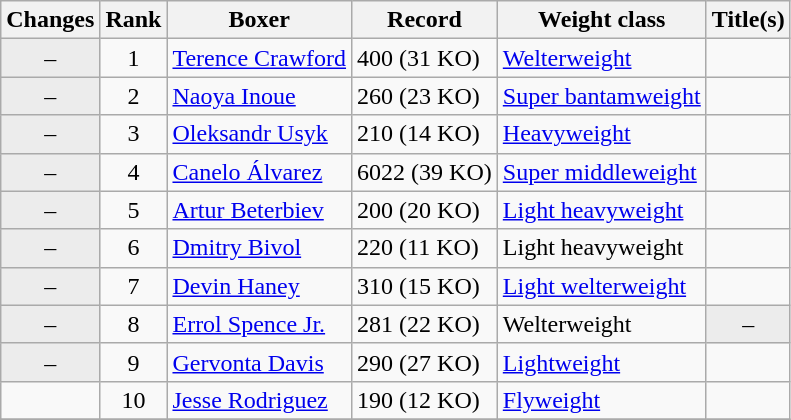<table class="wikitable ">
<tr>
<th>Changes</th>
<th>Rank</th>
<th>Boxer</th>
<th>Record</th>
<th>Weight class</th>
<th>Title(s)</th>
</tr>
<tr>
<td align=center bgcolor=#ECECEC>–</td>
<td align=center>1</td>
<td><a href='#'>Terence Crawford</a></td>
<td>400 (31 KO)</td>
<td><a href='#'>Welterweight</a></td>
<td></td>
</tr>
<tr>
<td align=center bgcolor=#ECECEC>–</td>
<td align=center>2</td>
<td><a href='#'>Naoya Inoue</a></td>
<td>260 (23 KO)</td>
<td><a href='#'>Super bantamweight</a></td>
<td></td>
</tr>
<tr>
<td align=center bgcolor=#ECECEC>–</td>
<td align=center>3</td>
<td><a href='#'>Oleksandr Usyk</a></td>
<td>210 (14 KO)</td>
<td><a href='#'>Heavyweight</a></td>
<td></td>
</tr>
<tr>
<td align=center bgcolor=#ECECEC>–</td>
<td align=center>4</td>
<td><a href='#'>Canelo Álvarez</a></td>
<td>6022 (39 KO)</td>
<td><a href='#'>Super middleweight</a></td>
<td></td>
</tr>
<tr>
<td align=center bgcolor=#ECECEC>–</td>
<td align=center>5</td>
<td><a href='#'>Artur Beterbiev</a></td>
<td>200 (20 KO)</td>
<td><a href='#'>Light heavyweight</a></td>
<td></td>
</tr>
<tr>
<td align=center bgcolor=#ECECEC>–</td>
<td align=center>6</td>
<td><a href='#'>Dmitry Bivol</a></td>
<td>220 (11 KO)</td>
<td>Light heavyweight</td>
<td></td>
</tr>
<tr>
<td align=center bgcolor=#ECECEC>–</td>
<td align=center>7</td>
<td><a href='#'>Devin Haney</a></td>
<td>310 (15 KO)</td>
<td><a href='#'>Light welterweight</a></td>
<td></td>
</tr>
<tr>
<td align=center bgcolor=#ECECEC>–</td>
<td align=center>8</td>
<td><a href='#'>Errol Spence Jr.</a></td>
<td>281 (22 KO)</td>
<td>Welterweight</td>
<td align=center bgcolor=#ECECEC data-sort-value="Z">–</td>
</tr>
<tr>
<td align=center bgcolor=#ECECEC>–</td>
<td align=center>9</td>
<td><a href='#'>Gervonta Davis</a></td>
<td>290 (27 KO)</td>
<td><a href='#'>Lightweight</a></td>
<td></td>
</tr>
<tr>
<td align=center></td>
<td align=center>10</td>
<td><a href='#'>Jesse Rodriguez</a></td>
<td>190 (12 KO)</td>
<td><a href='#'>Flyweight</a></td>
<td></td>
</tr>
<tr>
</tr>
</table>
